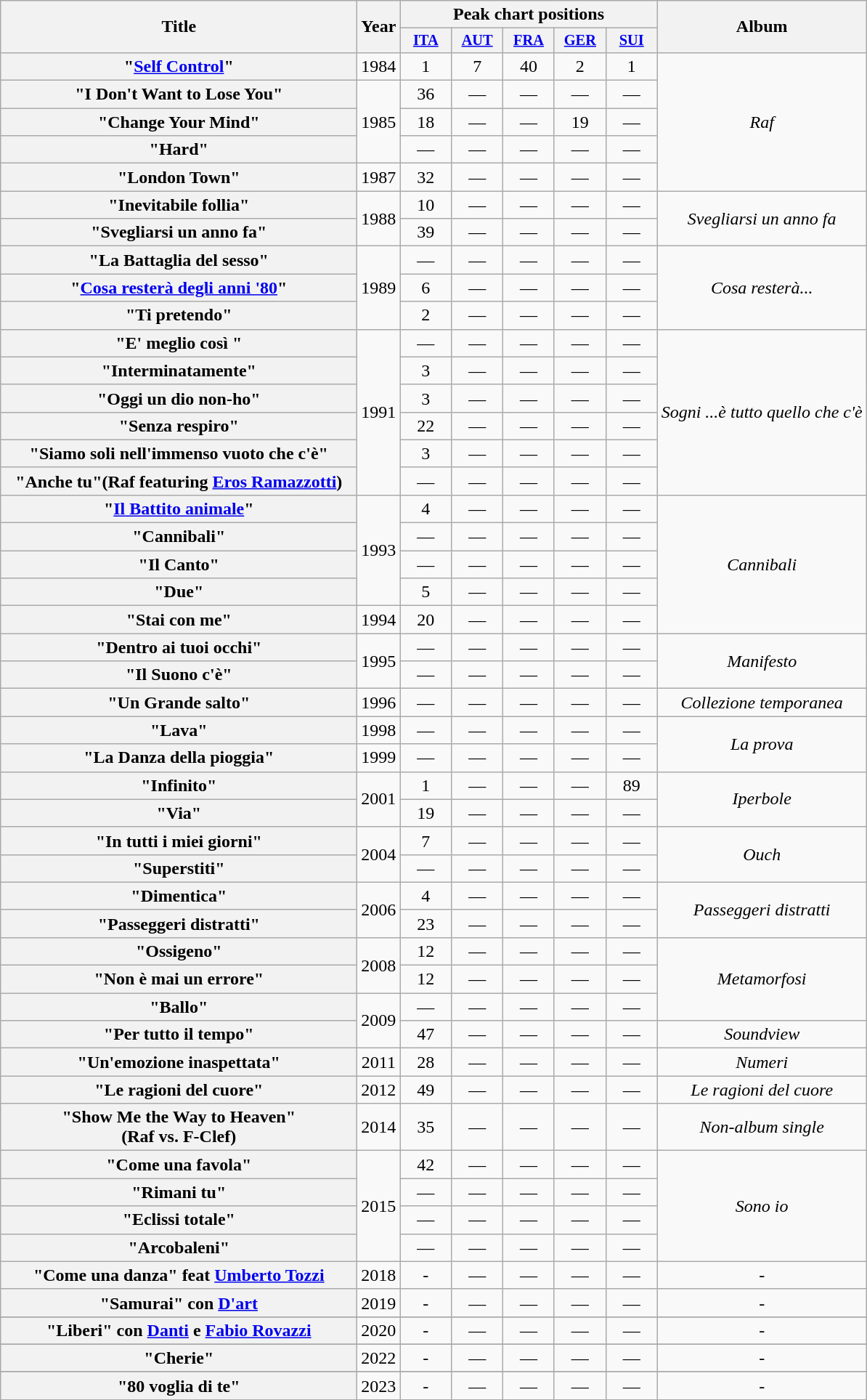<table class="wikitable plainrowheaders" style="text-align:center;">
<tr>
<th scope="col" rowspan="2" style="width:20em;">Title</th>
<th scope="col" rowspan="2">Year</th>
<th scope="col" colspan="5">Peak chart positions</th>
<th scope="col" rowspan="2">Album</th>
</tr>
<tr>
<th style="width:3em;font-size:85%"><a href='#'>ITA</a><br></th>
<th style="width:3em;font-size:85%"><a href='#'>AUT</a><br></th>
<th style="width:3em;font-size:85%"><a href='#'>FRA</a><br></th>
<th style="width:3em;font-size:85%"><a href='#'>GER</a><br></th>
<th style="width:3em;font-size:85%"><a href='#'>SUI</a><br></th>
</tr>
<tr>
<th scope="row">"<a href='#'>Self Control</a>"</th>
<td rowspan="1">1984</td>
<td>1</td>
<td>7</td>
<td>40</td>
<td>2</td>
<td>1</td>
<td rowspan=5><em>Raf</em></td>
</tr>
<tr>
<th scope="row">"I Don't Want to Lose You"</th>
<td rowspan="3">1985</td>
<td>36</td>
<td>—</td>
<td>—</td>
<td>—</td>
<td>—</td>
</tr>
<tr>
<th scope="row">"Change Your Mind"</th>
<td>18</td>
<td>—</td>
<td>—</td>
<td>19</td>
<td>—</td>
</tr>
<tr>
<th scope="row">"Hard"</th>
<td>—</td>
<td>—</td>
<td>—</td>
<td>—</td>
<td>—</td>
</tr>
<tr>
<th scope="row">"London Town"</th>
<td rowspan="1">1987</td>
<td>32</td>
<td>—</td>
<td>—</td>
<td>—</td>
<td>—</td>
</tr>
<tr>
<th scope="row">"Inevitabile follia"</th>
<td rowspan="2">1988</td>
<td>10</td>
<td>—</td>
<td>—</td>
<td>—</td>
<td>—</td>
<td rowspan=2><em>Svegliarsi un anno fa</em></td>
</tr>
<tr>
<th scope="row">"Svegliarsi un anno fa"</th>
<td>39</td>
<td>—</td>
<td>—</td>
<td>—</td>
<td>—</td>
</tr>
<tr>
<th scope="row">"La Battaglia del sesso"</th>
<td rowspan="3">1989</td>
<td>—</td>
<td>—</td>
<td>—</td>
<td>—</td>
<td>—</td>
<td rowspan=3><em>Cosa resterà...</em></td>
</tr>
<tr>
<th scope="row">"<a href='#'>Cosa resterà degli anni '80</a>"</th>
<td>6</td>
<td>—</td>
<td>—</td>
<td>—</td>
<td>—</td>
</tr>
<tr>
<th scope="row">"Ti pretendo"</th>
<td>2</td>
<td>—</td>
<td>—</td>
<td>—</td>
<td>—</td>
</tr>
<tr>
<th scope="row">"E' meglio così "</th>
<td rowspan="6">1991</td>
<td>—</td>
<td>—</td>
<td>—</td>
<td>—</td>
<td>—</td>
<td rowspan=6><em>Sogni ...è tutto quello che c'è</em></td>
</tr>
<tr>
<th scope="row">"Interminatamente"</th>
<td>3</td>
<td>—</td>
<td>—</td>
<td>—</td>
<td>—</td>
</tr>
<tr>
<th scope="row">"Oggi un dio non-ho"</th>
<td>3</td>
<td>—</td>
<td>—</td>
<td>—</td>
<td>—</td>
</tr>
<tr>
<th scope="row">"Senza respiro"</th>
<td>22</td>
<td>—</td>
<td>—</td>
<td>—</td>
<td>—</td>
</tr>
<tr>
<th scope="row">"Siamo soli nell'immenso vuoto che c'è"</th>
<td>3</td>
<td>—</td>
<td>—</td>
<td>—</td>
<td>—</td>
</tr>
<tr>
<th scope="row">"Anche tu"<span>(Raf featuring <a href='#'>Eros Ramazzotti</a>)</span></th>
<td>—</td>
<td>—</td>
<td>—</td>
<td>—</td>
<td>—</td>
</tr>
<tr>
<th scope="row">"<a href='#'>Il Battito animale</a>"</th>
<td rowspan="4">1993</td>
<td>4</td>
<td>—</td>
<td>—</td>
<td>—</td>
<td>—</td>
<td rowspan=5><em>Cannibali</em></td>
</tr>
<tr>
<th scope="row">"Cannibali"</th>
<td>—</td>
<td>—</td>
<td>—</td>
<td>—</td>
<td>—</td>
</tr>
<tr>
<th scope="row">"Il Canto"</th>
<td>—</td>
<td>—</td>
<td>—</td>
<td>—</td>
<td>—</td>
</tr>
<tr>
<th scope="row">"Due"</th>
<td>5</td>
<td>—</td>
<td>—</td>
<td>—</td>
<td>—</td>
</tr>
<tr>
<th scope="row">"Stai con me"</th>
<td rowspan="1">1994</td>
<td>20</td>
<td>—</td>
<td>—</td>
<td>—</td>
<td>—</td>
</tr>
<tr>
<th scope="row">"Dentro ai tuoi occhi"</th>
<td rowspan="2">1995</td>
<td>—</td>
<td>—</td>
<td>—</td>
<td>—</td>
<td>—</td>
<td rowspan=2><em>Manifesto</em></td>
</tr>
<tr>
<th scope="row">"Il Suono c'è"</th>
<td>—</td>
<td>—</td>
<td>—</td>
<td>—</td>
<td>—</td>
</tr>
<tr>
<th scope="row">"Un Grande salto"</th>
<td rowspan="1">1996</td>
<td>—</td>
<td>—</td>
<td>—</td>
<td>—</td>
<td>—</td>
<td rowspan=1><em>Collezione temporanea</em></td>
</tr>
<tr>
<th scope="row">"Lava"</th>
<td rowspan="1">1998</td>
<td>—</td>
<td>—</td>
<td>—</td>
<td>—</td>
<td>—</td>
<td rowspan=2><em>La prova</em></td>
</tr>
<tr>
<th scope="row">"La Danza della pioggia"</th>
<td rowspan="1">1999</td>
<td>—</td>
<td>—</td>
<td>—</td>
<td>—</td>
<td>—</td>
</tr>
<tr>
<th scope="row">"Infinito"</th>
<td rowspan="2">2001</td>
<td>1</td>
<td>—</td>
<td>—</td>
<td>—</td>
<td>89</td>
<td rowspan=2><em>Iperbole</em></td>
</tr>
<tr>
<th scope="row">"Via"</th>
<td>19</td>
<td>—</td>
<td>—</td>
<td>—</td>
<td>—</td>
</tr>
<tr>
<th scope="row">"In tutti i miei giorni"</th>
<td rowspan="2">2004</td>
<td>7</td>
<td>—</td>
<td>—</td>
<td>—</td>
<td>—</td>
<td rowspan=2><em>Ouch</em></td>
</tr>
<tr>
<th scope="row">"Superstiti"</th>
<td>—</td>
<td>—</td>
<td>—</td>
<td>—</td>
<td>—</td>
</tr>
<tr>
<th scope="row">"Dimentica"</th>
<td rowspan="2">2006</td>
<td>4</td>
<td>—</td>
<td>—</td>
<td>—</td>
<td>—</td>
<td rowspan=2><em>Passeggeri distratti</em></td>
</tr>
<tr>
<th scope="row">"Passeggeri distratti"</th>
<td>23</td>
<td>—</td>
<td>—</td>
<td>—</td>
<td>—</td>
</tr>
<tr>
<th scope="row">"Ossigeno"</th>
<td rowspan="2">2008</td>
<td>12</td>
<td>—</td>
<td>—</td>
<td>—</td>
<td>—</td>
<td rowspan=3><em>Metamorfosi</em></td>
</tr>
<tr>
<th scope="row">"Non è mai un errore"</th>
<td>12</td>
<td>—</td>
<td>—</td>
<td>—</td>
<td>—</td>
</tr>
<tr>
<th scope="row">"Ballo"</th>
<td rowspan="2">2009</td>
<td>—</td>
<td>—</td>
<td>—</td>
<td>—</td>
<td>—</td>
</tr>
<tr>
<th scope="row">"Per tutto il tempo"</th>
<td>47</td>
<td>—</td>
<td>—</td>
<td>—</td>
<td>—</td>
<td rowspan=1><em>Soundview</em></td>
</tr>
<tr>
<th scope="row">"Un'emozione inaspettata"</th>
<td rowspan="1">2011</td>
<td>28</td>
<td>—</td>
<td>—</td>
<td>—</td>
<td>—</td>
<td rowspan=1><em>Numeri</em></td>
</tr>
<tr>
<th scope="row">"Le ragioni del cuore"</th>
<td rowspan="1">2012</td>
<td>49</td>
<td>—</td>
<td>—</td>
<td>—</td>
<td>—</td>
<td rowspan=1><em>Le ragioni del cuore</em></td>
</tr>
<tr>
<th scope="row">"Show Me the Way to Heaven" <br><span>(Raf vs. F-Clef)</span></th>
<td rowspan="1">2014</td>
<td>35</td>
<td>—</td>
<td>—</td>
<td>—</td>
<td>—</td>
<td rowspan=1><em>Non-album single</em></td>
</tr>
<tr>
<th scope="row">"Come una favola"</th>
<td rowspan="4">2015</td>
<td>42</td>
<td>—</td>
<td>—</td>
<td>—</td>
<td>—</td>
<td rowspan=4><em>Sono io</em></td>
</tr>
<tr>
<th scope="row">"Rimani tu"</th>
<td>—</td>
<td>—</td>
<td>—</td>
<td>—</td>
<td>—</td>
</tr>
<tr>
<th scope="row">"Eclissi totale"</th>
<td>—</td>
<td>—</td>
<td>—</td>
<td>—</td>
<td>—</td>
</tr>
<tr>
<th scope="row">"Arcobaleni"</th>
<td>—</td>
<td>—</td>
<td>—</td>
<td>—</td>
<td>—</td>
</tr>
<tr>
<th scope="row">"Come una danza" feat <a href='#'>Umberto Tozzi</a></th>
<td rowspan="1">2018</td>
<td>-</td>
<td>—</td>
<td>—</td>
<td>—</td>
<td>—</td>
<td rowspan=1><em>-</em></td>
</tr>
<tr>
<th scope="row">"Samurai" con <a href='#'>D'art</a></th>
<td rowspan="1">2019</td>
<td>-</td>
<td>—</td>
<td>—</td>
<td>—</td>
<td>—</td>
<td rowspan=1><em>-</em></td>
</tr>
<tr>
</tr>
<tr>
<th scope="row">"Liberi" con <a href='#'>Danti</a> e <a href='#'>Fabio Rovazzi</a></th>
<td rowspan="1">2020</td>
<td>-</td>
<td>—</td>
<td>—</td>
<td>—</td>
<td>—</td>
<td rowspan=1><em>-</em></td>
</tr>
<tr>
</tr>
<tr>
<th scope="row">"Cherie"</th>
<td rowspan="1">2022</td>
<td>-</td>
<td>—</td>
<td>—</td>
<td>—</td>
<td>—</td>
<td rowspan=1><em>-</em></td>
</tr>
<tr>
</tr>
<tr>
<th scope="row">"80 voglia di te"</th>
<td rowspan="1">2023</td>
<td>-</td>
<td>—</td>
<td>—</td>
<td>—</td>
<td>—</td>
<td rowspan=1><em>-</em></td>
</tr>
<tr>
</tr>
</table>
